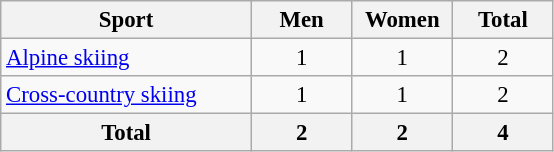<table class="wikitable" style="text-align:center; font-size: 95%">
<tr>
<th width=160>Sport</th>
<th width=60>Men</th>
<th width=60>Women</th>
<th width=60>Total</th>
</tr>
<tr>
<td align=left><a href='#'>Alpine skiing</a></td>
<td>1</td>
<td>1</td>
<td>2</td>
</tr>
<tr>
<td align=left><a href='#'>Cross-country skiing</a></td>
<td>1</td>
<td>1</td>
<td>2</td>
</tr>
<tr>
<th>Total</th>
<th>2</th>
<th>2</th>
<th>4</th>
</tr>
</table>
